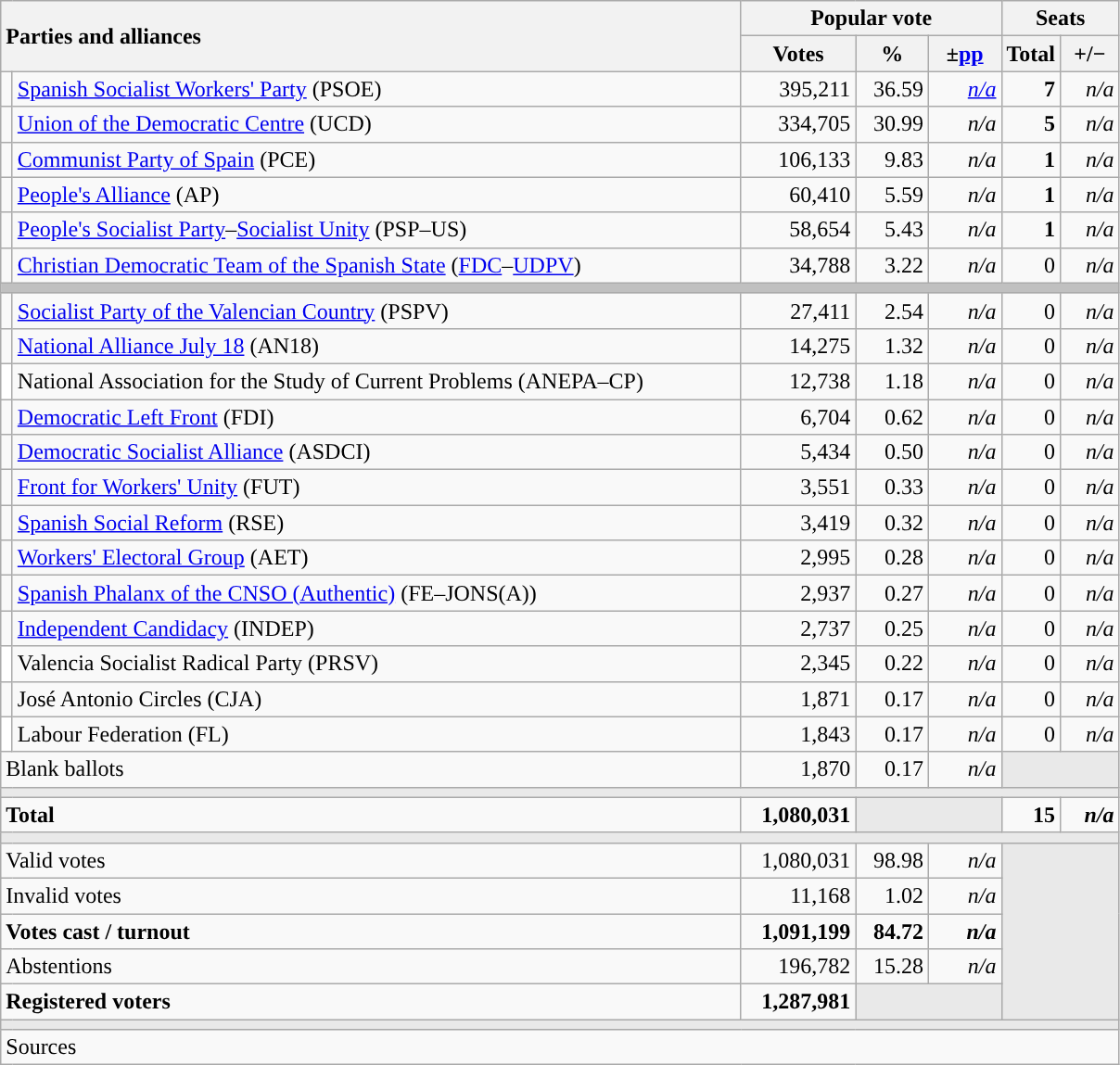<table class="wikitable" style="text-align:right;">
<tr>
<th style="text-align:left;" rowspan="2" colspan="2" width="525">Parties and alliances</th>
<th colspan="3">Popular vote</th>
<th colspan="2">Seats</th>
</tr>
<tr>
<th width="75">Votes</th>
<th width="45">%</th>
<th width="45">±<a href='#'>pp</a></th>
<th width="35">Total</th>
<th width="35">+/−</th>
</tr>
<tr>
<td width="1" style="color:inherit;background:"></td>
<td align="left"><a href='#'>Spanish Socialist Workers' Party</a> (PSOE)</td>
<td>395,211</td>
<td>36.59</td>
<td><em><a href='#'>n/a</a></em></td>
<td><strong>7</strong></td>
<td><em>n/a</em></td>
</tr>
<tr>
<td style="color:inherit;background:"></td>
<td align="left"><a href='#'>Union of the Democratic Centre</a> (UCD)</td>
<td>334,705</td>
<td>30.99</td>
<td><em>n/a</em></td>
<td><strong>5</strong></td>
<td><em>n/a</em></td>
</tr>
<tr>
<td style="color:inherit;background:"></td>
<td align="left"><a href='#'>Communist Party of Spain</a> (PCE)</td>
<td>106,133</td>
<td>9.83</td>
<td><em>n/a</em></td>
<td><strong>1</strong></td>
<td><em>n/a</em></td>
</tr>
<tr>
<td style="color:inherit;background:"></td>
<td align="left"><a href='#'>People's Alliance</a> (AP)</td>
<td>60,410</td>
<td>5.59</td>
<td><em>n/a</em></td>
<td><strong>1</strong></td>
<td><em>n/a</em></td>
</tr>
<tr>
<td style="color:inherit;background:"></td>
<td align="left"><a href='#'>People's Socialist Party</a>–<a href='#'>Socialist Unity</a> (PSP–US)</td>
<td>58,654</td>
<td>5.43</td>
<td><em>n/a</em></td>
<td><strong>1</strong></td>
<td><em>n/a</em></td>
</tr>
<tr>
<td style="color:inherit;background:"></td>
<td align="left"><a href='#'>Christian Democratic Team of the Spanish State</a> (<a href='#'>FDC</a>–<a href='#'>UDPV</a>)</td>
<td>34,788</td>
<td>3.22</td>
<td><em>n/a</em></td>
<td>0</td>
<td><em>n/a</em></td>
</tr>
<tr>
<td colspan="7" bgcolor="#C0C0C0"></td>
</tr>
<tr>
<td style="color:inherit;background:"></td>
<td align="left"><a href='#'>Socialist Party of the Valencian Country</a> (PSPV)</td>
<td>27,411</td>
<td>2.54</td>
<td><em>n/a</em></td>
<td>0</td>
<td><em>n/a</em></td>
</tr>
<tr>
<td style="color:inherit;background:"></td>
<td align="left"><a href='#'>National Alliance July 18</a> (AN18)</td>
<td>14,275</td>
<td>1.32</td>
<td><em>n/a</em></td>
<td>0</td>
<td><em>n/a</em></td>
</tr>
<tr>
<td bgcolor="white"></td>
<td align="left">National Association for the Study of Current Problems (ANEPA–CP)</td>
<td>12,738</td>
<td>1.18</td>
<td><em>n/a</em></td>
<td>0</td>
<td><em>n/a</em></td>
</tr>
<tr>
<td style="color:inherit;background:"></td>
<td align="left"><a href='#'>Democratic Left Front</a> (FDI)</td>
<td>6,704</td>
<td>0.62</td>
<td><em>n/a</em></td>
<td>0</td>
<td><em>n/a</em></td>
</tr>
<tr>
<td style="color:inherit;background:"></td>
<td align="left"><a href='#'>Democratic Socialist Alliance</a> (ASDCI)</td>
<td>5,434</td>
<td>0.50</td>
<td><em>n/a</em></td>
<td>0</td>
<td><em>n/a</em></td>
</tr>
<tr>
<td style="color:inherit;background:"></td>
<td align="left"><a href='#'>Front for Workers' Unity</a> (FUT)</td>
<td>3,551</td>
<td>0.33</td>
<td><em>n/a</em></td>
<td>0</td>
<td><em>n/a</em></td>
</tr>
<tr>
<td style="color:inherit;background:"></td>
<td align="left"><a href='#'>Spanish Social Reform</a> (RSE)</td>
<td>3,419</td>
<td>0.32</td>
<td><em>n/a</em></td>
<td>0</td>
<td><em>n/a</em></td>
</tr>
<tr>
<td style="color:inherit;background:"></td>
<td align="left"><a href='#'>Workers' Electoral Group</a> (AET)</td>
<td>2,995</td>
<td>0.28</td>
<td><em>n/a</em></td>
<td>0</td>
<td><em>n/a</em></td>
</tr>
<tr>
<td style="color:inherit;background:"></td>
<td align="left"><a href='#'>Spanish Phalanx of the CNSO (Authentic)</a> (FE–JONS(A))</td>
<td>2,937</td>
<td>0.27</td>
<td><em>n/a</em></td>
<td>0</td>
<td><em>n/a</em></td>
</tr>
<tr>
<td style="color:inherit;background:"></td>
<td align="left"><a href='#'>Independent Candidacy</a> (INDEP)</td>
<td>2,737</td>
<td>0.25</td>
<td><em>n/a</em></td>
<td>0</td>
<td><em>n/a</em></td>
</tr>
<tr>
<td bgcolor="white"></td>
<td align="left">Valencia Socialist Radical Party (PRSV)</td>
<td>2,345</td>
<td>0.22</td>
<td><em>n/a</em></td>
<td>0</td>
<td><em>n/a</em></td>
</tr>
<tr>
<td style="color:inherit;background:"></td>
<td align="left">José Antonio Circles (CJA)</td>
<td>1,871</td>
<td>0.17</td>
<td><em>n/a</em></td>
<td>0</td>
<td><em>n/a</em></td>
</tr>
<tr>
<td bgcolor="white"></td>
<td align="left">Labour Federation (FL)</td>
<td>1,843</td>
<td>0.17</td>
<td><em>n/a</em></td>
<td>0</td>
<td><em>n/a</em></td>
</tr>
<tr>
<td align="left" colspan="2">Blank ballots</td>
<td>1,870</td>
<td>0.17</td>
<td><em>n/a</em></td>
<td bgcolor="#E9E9E9" colspan="2"></td>
</tr>
<tr>
<td colspan="7" bgcolor="#E9E9E9"></td>
</tr>
<tr style="font-weight:bold;">
<td align="left" colspan="2">Total</td>
<td>1,080,031</td>
<td bgcolor="#E9E9E9" colspan="2"></td>
<td>15</td>
<td><em>n/a</em></td>
</tr>
<tr>
<td colspan="7" bgcolor="#E9E9E9"></td>
</tr>
<tr>
<td align="left" colspan="2">Valid votes</td>
<td>1,080,031</td>
<td>98.98</td>
<td><em>n/a</em></td>
<td bgcolor="#E9E9E9" colspan="2" rowspan="5"></td>
</tr>
<tr>
<td align="left" colspan="2">Invalid votes</td>
<td>11,168</td>
<td>1.02</td>
<td><em>n/a</em></td>
</tr>
<tr style="font-weight:bold;">
<td align="left" colspan="2">Votes cast / turnout</td>
<td>1,091,199</td>
<td>84.72</td>
<td><em>n/a</em></td>
</tr>
<tr>
<td align="left" colspan="2">Abstentions</td>
<td>196,782</td>
<td>15.28</td>
<td><em>n/a</em></td>
</tr>
<tr style="font-weight:bold;">
<td align="left" colspan="2">Registered voters</td>
<td>1,287,981</td>
<td bgcolor="#E9E9E9" colspan="2"></td>
</tr>
<tr>
<td colspan="7" bgcolor="#E9E9E9"></td>
</tr>
<tr>
<td align="left" colspan="7">Sources</td>
</tr>
</table>
